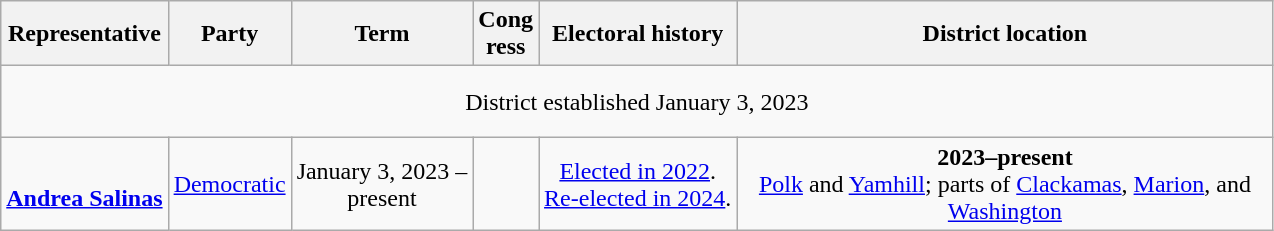<table class=wikitable style="text-align:center">
<tr>
<th>Representative</th>
<th>Party</th>
<th>Term</th>
<th>Cong<br>ress</th>
<th>Electoral history</th>
<th width=350>District location</th>
</tr>
<tr style="height:3em">
<td colspan=6>District established January 3, 2023</td>
</tr>
<tr style="height:3em">
<td align=left><br><strong><a href='#'>Andrea Salinas</a></strong><br></td>
<td><a href='#'>Democratic</a></td>
<td nowrap>January 3, 2023 –<br>present</td>
<td></td>
<td><a href='#'>Elected in 2022</a>.<br><a href='#'>Re-elected in 2024</a>.</td>
<td><strong>2023–present</strong><br><a href='#'>Polk</a> and <a href='#'>Yamhill</a>; parts of <a href='#'>Clackamas</a>, <a href='#'>Marion</a>, and <a href='#'>Washington</a></td>
</tr>
</table>
